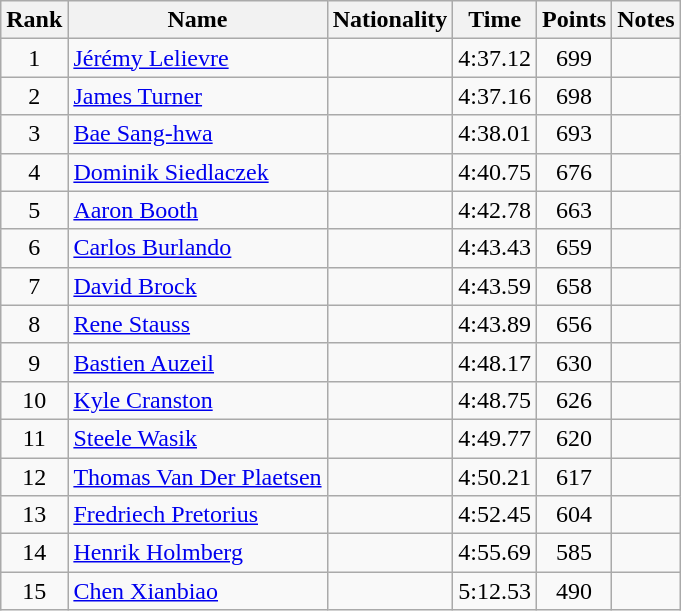<table class="wikitable sortable" style="text-align:center">
<tr>
<th>Rank</th>
<th>Name</th>
<th>Nationality</th>
<th>Time</th>
<th>Points</th>
<th>Notes</th>
</tr>
<tr>
<td>1</td>
<td align="left"><a href='#'>Jérémy Lelievre</a></td>
<td align=left></td>
<td>4:37.12</td>
<td>699</td>
<td></td>
</tr>
<tr>
<td>2</td>
<td align="left"><a href='#'>James Turner</a></td>
<td align=left></td>
<td>4:37.16</td>
<td>698</td>
<td></td>
</tr>
<tr>
<td>3</td>
<td align="left"><a href='#'>Bae Sang-hwa</a></td>
<td align=left></td>
<td>4:38.01</td>
<td>693</td>
<td></td>
</tr>
<tr>
<td>4</td>
<td align="left"><a href='#'>Dominik Siedlaczek</a></td>
<td align=left></td>
<td>4:40.75</td>
<td>676</td>
<td></td>
</tr>
<tr>
<td>5</td>
<td align="left"><a href='#'>Aaron Booth</a></td>
<td align=left></td>
<td>4:42.78</td>
<td>663</td>
<td></td>
</tr>
<tr>
<td>6</td>
<td align="left"><a href='#'>Carlos Burlando</a></td>
<td align=left></td>
<td>4:43.43</td>
<td>659</td>
<td></td>
</tr>
<tr>
<td>7</td>
<td align="left"><a href='#'>David Brock</a></td>
<td align=left></td>
<td>4:43.59</td>
<td>658</td>
<td></td>
</tr>
<tr>
<td>8</td>
<td align="left"><a href='#'>Rene Stauss</a></td>
<td align=left></td>
<td>4:43.89</td>
<td>656</td>
<td></td>
</tr>
<tr>
<td>9</td>
<td align="left"><a href='#'>Bastien Auzeil</a></td>
<td align=left></td>
<td>4:48.17</td>
<td>630</td>
<td></td>
</tr>
<tr>
<td>10</td>
<td align="left"><a href='#'>Kyle Cranston</a></td>
<td align=left></td>
<td>4:48.75</td>
<td>626</td>
<td></td>
</tr>
<tr>
<td>11</td>
<td align="left"><a href='#'>Steele Wasik</a></td>
<td align=left></td>
<td>4:49.77</td>
<td>620</td>
<td></td>
</tr>
<tr>
<td>12</td>
<td align="left"><a href='#'>Thomas Van Der Plaetsen</a></td>
<td align=left></td>
<td>4:50.21</td>
<td>617</td>
<td></td>
</tr>
<tr>
<td>13</td>
<td align="left"><a href='#'>Fredriech Pretorius</a></td>
<td align=left></td>
<td>4:52.45</td>
<td>604</td>
<td></td>
</tr>
<tr>
<td>14</td>
<td align="left"><a href='#'>Henrik Holmberg</a></td>
<td align=left></td>
<td>4:55.69</td>
<td>585</td>
<td></td>
</tr>
<tr>
<td>15</td>
<td align="left"><a href='#'>Chen Xianbiao</a></td>
<td align=left></td>
<td>5:12.53</td>
<td>490</td>
<td></td>
</tr>
</table>
